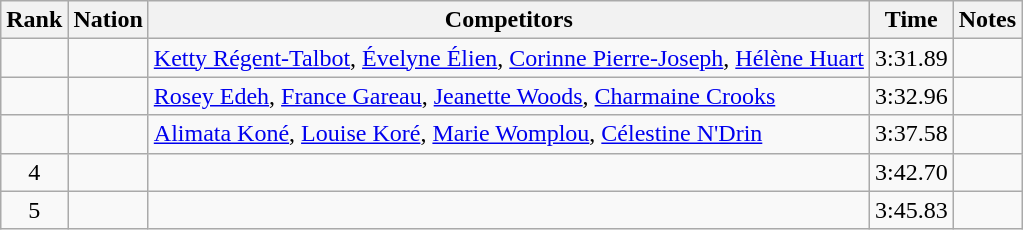<table class="wikitable sortable" style="text-align:center">
<tr>
<th>Rank</th>
<th>Nation</th>
<th>Competitors</th>
<th>Time</th>
<th>Notes</th>
</tr>
<tr>
<td></td>
<td align=left></td>
<td align=left><a href='#'>Ketty Régent-Talbot</a>, <a href='#'>Évelyne Élien</a>, <a href='#'>Corinne Pierre-Joseph</a>, <a href='#'>Hélène Huart</a></td>
<td>3:31.89</td>
<td></td>
</tr>
<tr>
<td></td>
<td align=left></td>
<td align=left><a href='#'>Rosey Edeh</a>, <a href='#'>France Gareau</a>, <a href='#'>Jeanette Woods</a>, <a href='#'>Charmaine Crooks</a></td>
<td>3:32.96</td>
<td></td>
</tr>
<tr>
<td></td>
<td align=left></td>
<td align=left><a href='#'>Alimata Koné</a>, <a href='#'>Louise Koré</a>, <a href='#'>Marie Womplou</a>, <a href='#'>Célestine N'Drin</a></td>
<td>3:37.58</td>
<td></td>
</tr>
<tr>
<td>4</td>
<td align=left></td>
<td align=left></td>
<td>3:42.70</td>
<td></td>
</tr>
<tr>
<td>5</td>
<td align=left></td>
<td align=left></td>
<td>3:45.83</td>
<td></td>
</tr>
</table>
